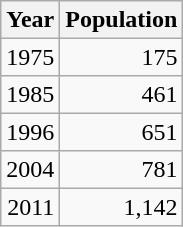<table class="wikitable" style="line-height:1.1em;">
<tr>
<th>Year</th>
<th>Population</th>
</tr>
<tr align="right">
<td>1975</td>
<td>175</td>
</tr>
<tr align="right">
<td>1985</td>
<td>461</td>
</tr>
<tr align="right">
<td>1996</td>
<td>651</td>
</tr>
<tr align="right">
<td>2004</td>
<td>781</td>
</tr>
<tr align="right">
<td>2011</td>
<td>1,142</td>
</tr>
</table>
